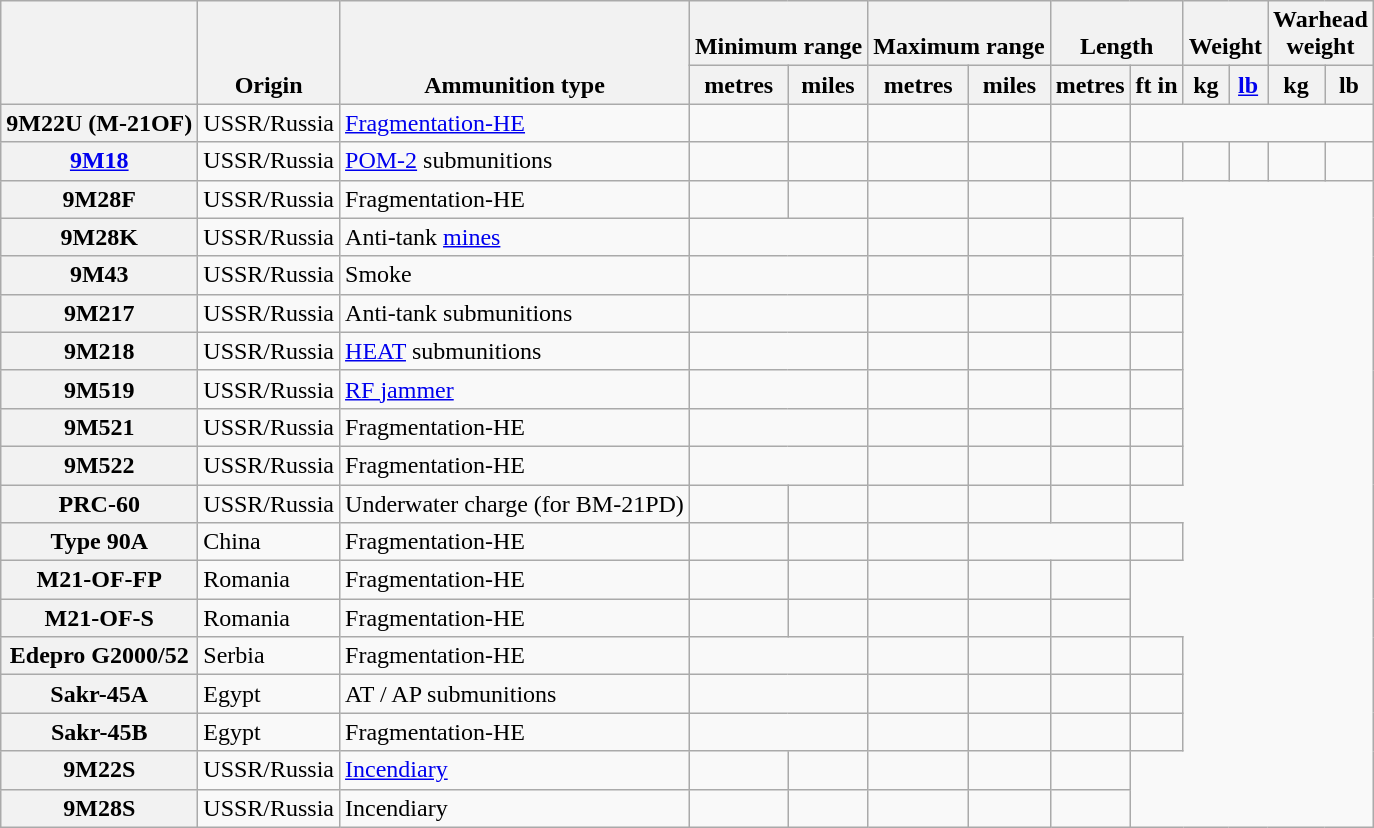<table class="wikitable"; text-align:center;">
<tr style="vertical-align:bottom;">
<th align=right, rowspan="2"></th>
<th rowspan="2">Origin</th>
<th rowspan="2">Ammunition type</th>
<th colspan="2">Minimum range</th>
<th colspan="2">Maximum range</th>
<th colspan="2">Length</th>
<th colspan="2">Weight</th>
<th colspan="2">Warhead<br> weight</th>
</tr>
<tr style="vertical-align:bottom;">
<th>metres</th>
<th>miles</th>
<th>metres</th>
<th>miles</th>
<th>metres</th>
<th>ft in</th>
<th>kg</th>
<th><a href='#'>lb</a></th>
<th>kg</th>
<th>lb</th>
</tr>
<tr>
<th align=left>9M22U (M-21OF)</th>
<td>USSR/Russia</td>
<td><a href='#'>Fragmentation-HE</a></td>
<td></td>
<td></td>
<td></td>
<td></td>
<td></td>
</tr>
<tr>
<th align=left><a href='#'>9M18</a></th>
<td>USSR/Russia</td>
<td><a href='#'>POM-2</a> submunitions</td>
<td></td>
<td></td>
<td></td>
<td></td>
<td></td>
<td></td>
<td></td>
<td></td>
<td></td>
<td></td>
</tr>
<tr>
<th align=left>9M28F</th>
<td>USSR/Russia</td>
<td>Fragmentation-HE</td>
<td></td>
<td></td>
<td></td>
<td></td>
<td></td>
</tr>
<tr>
<th align=left>9M28K</th>
<td>USSR/Russia</td>
<td>Anti-tank <a href='#'>mines</a></td>
<td colspan="2"></td>
<td></td>
<td></td>
<td></td>
<td></td>
</tr>
<tr>
<th align=left>9M43</th>
<td>USSR/Russia</td>
<td>Smoke</td>
<td colspan="2"></td>
<td></td>
<td></td>
<td></td>
<td></td>
</tr>
<tr>
<th align=left>9M217</th>
<td>USSR/Russia</td>
<td>Anti-tank submunitions</td>
<td colspan="2"></td>
<td></td>
<td></td>
<td></td>
<td></td>
</tr>
<tr>
<th align=left>9M218</th>
<td>USSR/Russia</td>
<td><a href='#'>HEAT</a> submunitions</td>
<td colspan="2"></td>
<td></td>
<td></td>
<td></td>
<td></td>
</tr>
<tr>
<th align=left>9M519</th>
<td>USSR/Russia</td>
<td><a href='#'>RF jammer</a></td>
<td colspan="2"></td>
<td></td>
<td></td>
<td></td>
<td></td>
</tr>
<tr>
<th align=left>9M521</th>
<td>USSR/Russia</td>
<td>Fragmentation-HE</td>
<td colspan="2"></td>
<td></td>
<td></td>
<td></td>
<td></td>
</tr>
<tr>
<th align=left>9M522</th>
<td>USSR/Russia</td>
<td>Fragmentation-HE</td>
<td colspan="2"></td>
<td></td>
<td></td>
<td></td>
<td></td>
</tr>
<tr>
<th align=left>PRC-60</th>
<td>USSR/Russia</td>
<td>Underwater charge (for BM-21PD)</td>
<td></td>
<td></td>
<td></td>
<td></td>
<td></td>
</tr>
<tr>
<th align=left>Type 90A</th>
<td>China</td>
<td>Fragmentation-HE</td>
<td></td>
<td></td>
<td></td>
<td colspan="2"></td>
<td></td>
</tr>
<tr>
<th align=left>M21-OF-FP</th>
<td>Romania</td>
<td>Fragmentation-HE</td>
<td></td>
<td></td>
<td></td>
<td></td>
<td></td>
</tr>
<tr>
<th align=left>M21-OF-S</th>
<td>Romania</td>
<td>Fragmentation-HE</td>
<td></td>
<td></td>
<td></td>
<td></td>
<td></td>
</tr>
<tr>
<th align=left>Edepro G2000/52</th>
<td>Serbia</td>
<td>Fragmentation-HE</td>
<td colspan="2"></td>
<td></td>
<td></td>
<td></td>
<td></td>
</tr>
<tr>
<th align=left>Sakr-45A</th>
<td>Egypt</td>
<td>AT / AP submunitions</td>
<td colspan="2"></td>
<td></td>
<td></td>
<td></td>
<td></td>
</tr>
<tr>
<th align=left>Sakr-45B</th>
<td>Egypt</td>
<td>Fragmentation-HE</td>
<td colspan="2"></td>
<td></td>
<td></td>
<td></td>
<td></td>
</tr>
<tr>
<th align=left>9M22S</th>
<td>USSR/Russia</td>
<td><a href='#'>Incendiary</a></td>
<td></td>
<td></td>
<td></td>
<td></td>
<td></td>
</tr>
<tr>
<th align=left>9M28S</th>
<td>USSR/Russia</td>
<td>Incendiary</td>
<td></td>
<td></td>
<td></td>
<td></td>
<td></td>
</tr>
</table>
